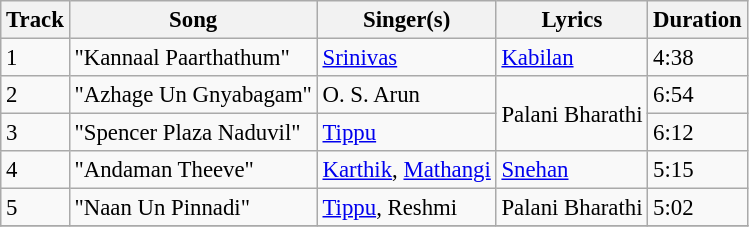<table class="wikitable" style="font-size:95%;">
<tr>
<th>Track</th>
<th>Song</th>
<th>Singer(s)</th>
<th>Lyrics</th>
<th>Duration</th>
</tr>
<tr>
<td>1</td>
<td>"Kannaal Paarthathum"</td>
<td><a href='#'>Srinivas</a></td>
<td><a href='#'>Kabilan</a></td>
<td>4:38</td>
</tr>
<tr>
<td>2</td>
<td>"Azhage Un Gnyabagam"</td>
<td>O. S. Arun</td>
<td rowspan=2>Palani Bharathi</td>
<td>6:54</td>
</tr>
<tr>
<td>3</td>
<td>"Spencer Plaza Naduvil"</td>
<td><a href='#'>Tippu</a></td>
<td>6:12</td>
</tr>
<tr>
<td>4</td>
<td>"Andaman Theeve"</td>
<td><a href='#'>Karthik</a>, <a href='#'>Mathangi</a></td>
<td><a href='#'>Snehan</a></td>
<td>5:15</td>
</tr>
<tr>
<td>5</td>
<td>"Naan Un Pinnadi"</td>
<td><a href='#'>Tippu</a>, Reshmi</td>
<td>Palani Bharathi</td>
<td>5:02</td>
</tr>
<tr>
</tr>
</table>
